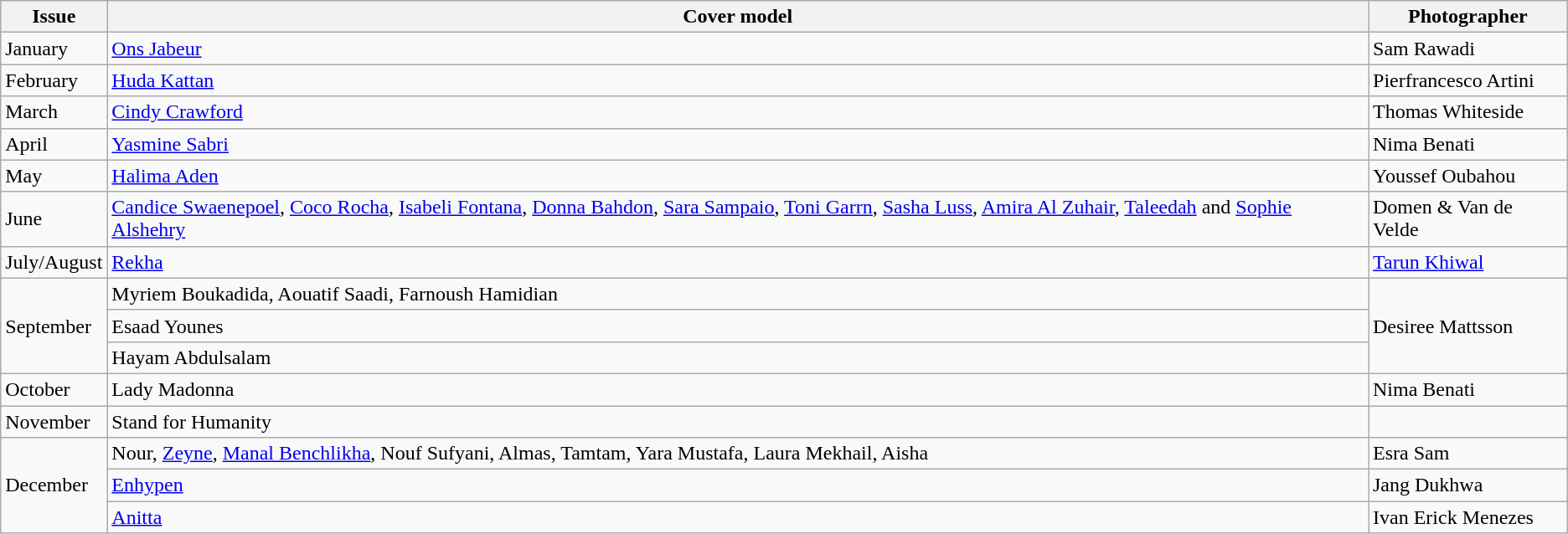<table class="wikitable">
<tr>
<th>Issue</th>
<th>Cover model</th>
<th>Photographer</th>
</tr>
<tr>
<td>January</td>
<td><a href='#'>Ons Jabeur</a></td>
<td>Sam Rawadi</td>
</tr>
<tr>
<td>February</td>
<td><a href='#'>Huda Kattan</a></td>
<td>Pierfrancesco Artini</td>
</tr>
<tr>
<td>March</td>
<td><a href='#'>Cindy Crawford</a></td>
<td>Thomas Whiteside</td>
</tr>
<tr>
<td>April</td>
<td><a href='#'>Yasmine Sabri</a></td>
<td>Nima Benati</td>
</tr>
<tr>
<td>May</td>
<td><a href='#'>Halima Aden</a></td>
<td>Youssef Oubahou</td>
</tr>
<tr>
<td>June</td>
<td><a href='#'>Candice Swaenepoel</a>, <a href='#'>Coco Rocha</a>, <a href='#'>Isabeli Fontana</a>, <a href='#'>Donna Bahdon</a>, <a href='#'>Sara Sampaio</a>, <a href='#'>Toni Garrn</a>, <a href='#'>Sasha Luss</a>, <a href='#'>Amira Al Zuhair</a>, <a href='#'>Taleedah</a> and <a href='#'>Sophie Alshehry</a></td>
<td>Domen & Van de Velde</td>
</tr>
<tr>
<td>July/August</td>
<td><a href='#'>Rekha</a></td>
<td><a href='#'>Tarun Khiwal</a></td>
</tr>
<tr>
<td rowspan="3">September</td>
<td>Myriem Boukadida, Aouatif Saadi, Farnoush Hamidian</td>
<td rowspan="3">Desiree Mattsson</td>
</tr>
<tr>
<td>Esaad Younes</td>
</tr>
<tr>
<td>Hayam Abdulsalam</td>
</tr>
<tr>
<td>October</td>
<td>Lady Madonna</td>
<td>Nima Benati</td>
</tr>
<tr>
<td>November</td>
<td>Stand for Humanity</td>
<td></td>
</tr>
<tr>
<td rowspan="3">December</td>
<td>Nour, <a href='#'>Zeyne</a>, <a href='#'>Manal Benchlikha</a>, Nouf Sufyani, Almas, Tamtam, Yara Mustafa, Laura Mekhail, Aisha</td>
<td>Esra Sam</td>
</tr>
<tr>
<td><a href='#'>Enhypen</a></td>
<td>Jang Dukhwa</td>
</tr>
<tr>
<td><a href='#'>Anitta</a></td>
<td>Ivan Erick Menezes</td>
</tr>
</table>
